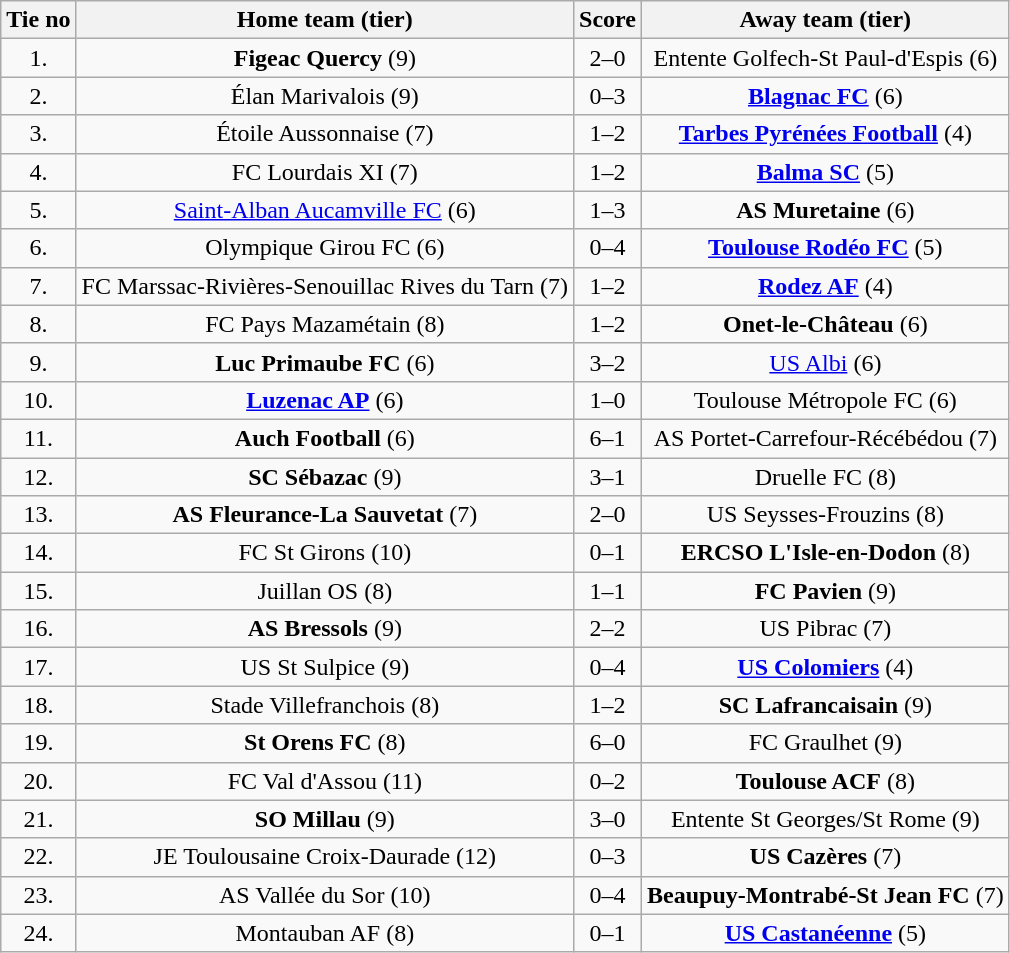<table class="wikitable" style="text-align: center">
<tr>
<th>Tie no</th>
<th>Home team (tier)</th>
<th>Score</th>
<th>Away team (tier)</th>
</tr>
<tr>
<td>1.</td>
<td><strong>Figeac Quercy</strong> (9)</td>
<td>2–0</td>
<td>Entente Golfech-St Paul-d'Espis (6)</td>
</tr>
<tr>
<td>2.</td>
<td>Élan Marivalois (9)</td>
<td>0–3</td>
<td><strong><a href='#'>Blagnac FC</a></strong> (6)</td>
</tr>
<tr>
<td>3.</td>
<td>Étoile Aussonnaise (7)</td>
<td>1–2</td>
<td><strong><a href='#'>Tarbes Pyrénées Football</a></strong> (4)</td>
</tr>
<tr>
<td>4.</td>
<td>FC Lourdais XI (7)</td>
<td>1–2</td>
<td><strong><a href='#'>Balma SC</a></strong> (5)</td>
</tr>
<tr>
<td>5.</td>
<td><a href='#'>Saint-Alban Aucamville FC</a> (6)</td>
<td>1–3</td>
<td><strong>AS Muretaine</strong> (6)</td>
</tr>
<tr>
<td>6.</td>
<td>Olympique Girou FC (6)</td>
<td>0–4</td>
<td><strong><a href='#'>Toulouse Rodéo FC</a></strong> (5)</td>
</tr>
<tr>
<td>7.</td>
<td>FC Marssac-Rivières-Senouillac Rives du Tarn (7)</td>
<td>1–2</td>
<td><strong><a href='#'>Rodez AF</a></strong> (4)</td>
</tr>
<tr>
<td>8.</td>
<td>FC Pays Mazamétain (8)</td>
<td>1–2</td>
<td><strong>Onet-le-Château</strong> (6)</td>
</tr>
<tr>
<td>9.</td>
<td><strong>Luc Primaube FC</strong> (6)</td>
<td>3–2</td>
<td><a href='#'>US Albi</a> (6)</td>
</tr>
<tr>
<td>10.</td>
<td><strong><a href='#'>Luzenac AP</a></strong> (6)</td>
<td>1–0 </td>
<td>Toulouse Métropole FC (6)</td>
</tr>
<tr>
<td>11.</td>
<td><strong>Auch Football</strong> (6)</td>
<td>6–1</td>
<td>AS Portet-Carrefour-Récébédou (7)</td>
</tr>
<tr>
<td>12.</td>
<td><strong>SC Sébazac</strong> (9)</td>
<td>3–1</td>
<td>Druelle FC (8)</td>
</tr>
<tr>
<td>13.</td>
<td><strong>AS Fleurance-La Sauvetat</strong> (7)</td>
<td>2–0</td>
<td>US Seysses-Frouzins (8)</td>
</tr>
<tr>
<td>14.</td>
<td>FC St Girons (10)</td>
<td>0–1</td>
<td><strong>ERCSO L'Isle-en-Dodon</strong> (8)</td>
</tr>
<tr>
<td>15.</td>
<td>Juillan OS (8)</td>
<td>1–1 </td>
<td><strong>FC Pavien</strong> (9)</td>
</tr>
<tr>
<td>16.</td>
<td><strong>AS Bressols</strong> (9)</td>
<td>2–2 </td>
<td>US Pibrac (7)</td>
</tr>
<tr>
<td>17.</td>
<td>US St Sulpice (9)</td>
<td>0–4</td>
<td><strong><a href='#'>US Colomiers</a></strong> (4)</td>
</tr>
<tr>
<td>18.</td>
<td>Stade Villefranchois (8)</td>
<td>1–2</td>
<td><strong>SC Lafrancaisain</strong> (9)</td>
</tr>
<tr>
<td>19.</td>
<td><strong>St Orens FC</strong> (8)</td>
<td>6–0</td>
<td>FC Graulhet (9)</td>
</tr>
<tr>
<td>20.</td>
<td>FC Val d'Assou (11)</td>
<td>0–2</td>
<td><strong>Toulouse ACF</strong> (8)</td>
</tr>
<tr>
<td>21.</td>
<td><strong>SO Millau</strong> (9)</td>
<td>3–0</td>
<td>Entente St Georges/St Rome (9)</td>
</tr>
<tr>
<td>22.</td>
<td>JE Toulousaine Croix-Daurade (12)</td>
<td>0–3</td>
<td><strong>US Cazères</strong> (7)</td>
</tr>
<tr>
<td>23.</td>
<td>AS Vallée du Sor (10)</td>
<td>0–4</td>
<td><strong>Beaupuy-Montrabé-St Jean FC</strong> (7)</td>
</tr>
<tr>
<td>24.</td>
<td>Montauban AF (8)</td>
<td>0–1</td>
<td><strong><a href='#'>US Castanéenne</a></strong> (5)</td>
</tr>
</table>
